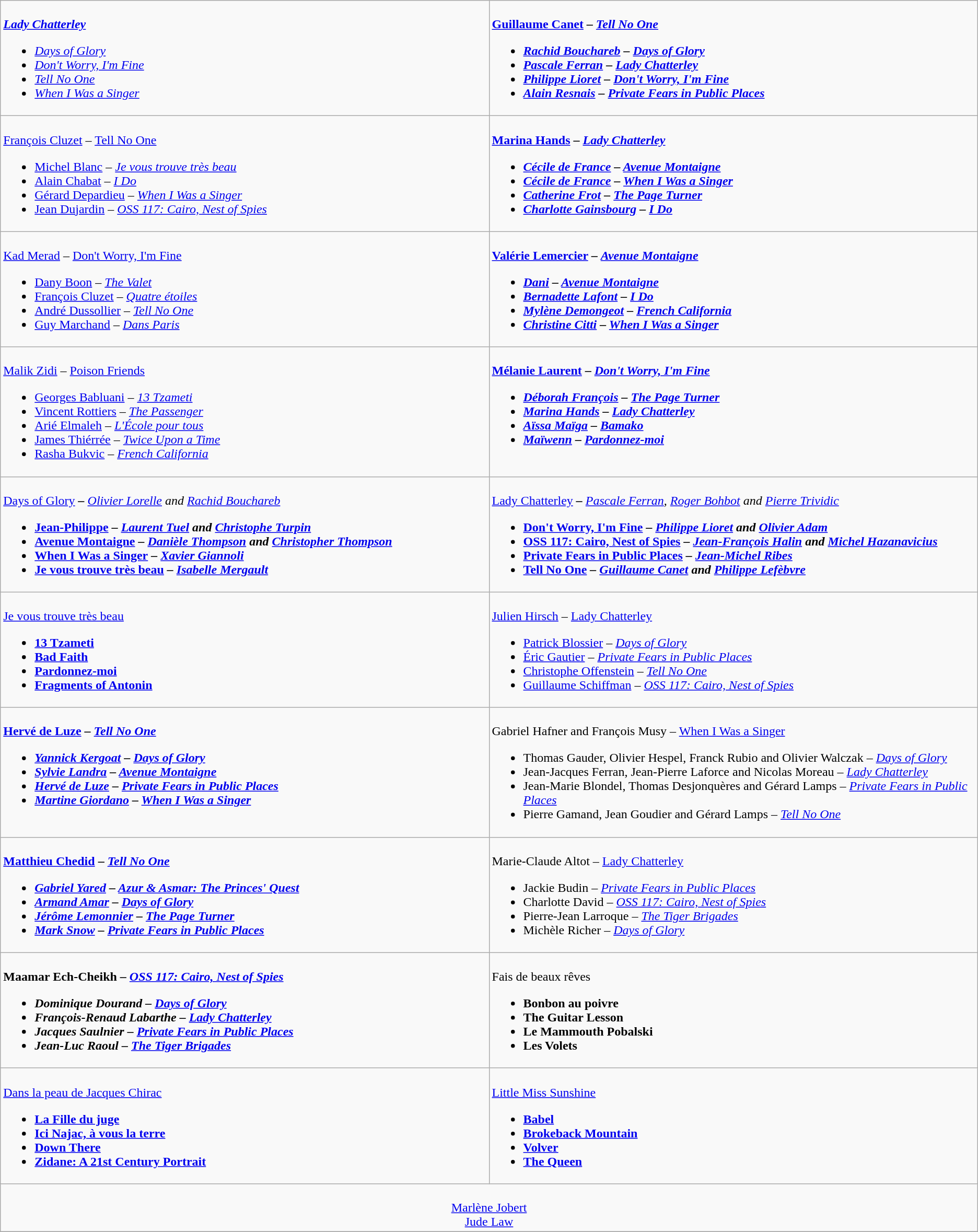<table class=wikitable style="width=150%">
<tr>
<td valign="top" width="50%"><br>
<strong><em><a href='#'>Lady Chatterley</a></em></strong><ul><li><em><a href='#'>Days of Glory</a></em></li><li><em><a href='#'>Don't Worry, I'm Fine</a></em></li><li><em><a href='#'>Tell No One</a></em></li><li><em><a href='#'>When I Was a Singer</a></em></li></ul></td>
<td valign="top" width="50%"><br>
<strong><a href='#'>Guillaume Canet</a> – <em><a href='#'>Tell No One</a><strong><em><ul><li><a href='#'>Rachid Bouchareb</a> – </em><a href='#'>Days of Glory</a><em></li><li><a href='#'>Pascale Ferran</a> – </em><a href='#'>Lady Chatterley</a><em></li><li><a href='#'>Philippe Lioret</a> – </em><a href='#'>Don't Worry, I'm Fine</a><em></li><li><a href='#'>Alain Resnais</a> – </em><a href='#'>Private Fears in Public Places</a><em></li></ul></td>
</tr>
<tr>
<td valign="top" width="50%"><br>
</strong><a href='#'>François Cluzet</a> –  </em><a href='#'>Tell No One</a></em></strong><ul><li><a href='#'>Michel Blanc</a> – <em><a href='#'>Je vous trouve très beau</a></em></li><li><a href='#'>Alain Chabat</a> – <em><a href='#'>I Do</a></em></li><li><a href='#'>Gérard Depardieu</a> – <em><a href='#'>When I Was a Singer</a></em></li><li><a href='#'>Jean Dujardin</a> – <em><a href='#'>OSS 117: Cairo, Nest of Spies</a></em></li></ul></td>
<td valign="top" width="50%"><br>
<strong><a href='#'>Marina Hands</a> – <em><a href='#'>Lady Chatterley</a><strong><em><ul><li><a href='#'>Cécile de France</a> – </em><a href='#'>Avenue Montaigne</a><em></li><li><a href='#'>Cécile de France</a> – </em><a href='#'>When I Was a Singer</a><em></li><li><a href='#'>Catherine Frot</a> – </em><a href='#'>The Page Turner</a><em></li><li><a href='#'>Charlotte Gainsbourg</a> – </em><a href='#'>I Do</a><em></li></ul></td>
</tr>
<tr>
<td valign="top" width="50%"><br>
</strong><a href='#'>Kad Merad</a> – </em><a href='#'>Don't Worry, I'm Fine</a></em></strong><ul><li><a href='#'>Dany Boon</a> – <em><a href='#'>The Valet</a></em></li><li><a href='#'>François Cluzet</a> – <em><a href='#'>Quatre étoiles</a></em></li><li><a href='#'>André Dussollier</a> – <em><a href='#'>Tell No One</a></em></li><li><a href='#'>Guy Marchand</a> – <em><a href='#'>Dans Paris</a></em></li></ul></td>
<td valign="top" width="50%"><br>
<strong><a href='#'>Valérie Lemercier</a> – <em><a href='#'>Avenue Montaigne</a><strong><em><ul><li><a href='#'>Dani</a> – </em><a href='#'>Avenue Montaigne</a><em></li><li><a href='#'>Bernadette Lafont</a> – </em><a href='#'>I Do</a><em></li><li><a href='#'>Mylène Demongeot</a> – </em><a href='#'>French California</a><em></li><li><a href='#'>Christine Citti</a> – </em><a href='#'>When I Was a Singer</a><em></li></ul></td>
</tr>
<tr>
<td valign="top" width="50%"><br>
</strong><a href='#'>Malik Zidi</a> – </em><a href='#'>Poison Friends</a></em></strong><ul><li><a href='#'>Georges Babluani</a> – <em><a href='#'>13 Tzameti</a></em></li><li><a href='#'>Vincent Rottiers</a> – <em><a href='#'>The Passenger</a></em></li><li><a href='#'>Arié Elmaleh</a> – <em><a href='#'>L'École pour tous</a></em></li><li><a href='#'>James Thiérrée</a> – <em><a href='#'>Twice Upon a Time</a></em></li><li><a href='#'>Rasha Bukvic</a> – <em><a href='#'>French California</a></em></li></ul></td>
<td valign="top" width="50%"><br>
<strong><a href='#'>Mélanie Laurent</a> – <em><a href='#'>Don't Worry, I'm Fine</a><strong><em><ul><li><a href='#'>Déborah François</a> – </em><a href='#'>The Page Turner</a><em></li><li><a href='#'>Marina Hands</a> – </em><a href='#'>Lady Chatterley</a><em></li><li><a href='#'>Aïssa Maïga</a> – </em><a href='#'>Bamako</a><em></li><li><a href='#'>Maïwenn</a> – </em><a href='#'>Pardonnez-moi</a><em></li></ul></td>
</tr>
<tr>
<td valign="top" width="50%"><br>
</em></strong><a href='#'>Days of Glory</a><strong><em> – </strong><a href='#'>Olivier Lorelle</a> and <a href='#'>Rachid Bouchareb</a><strong><ul><li></em><a href='#'>Jean-Philippe</a><em> – <a href='#'>Laurent Tuel</a> and <a href='#'>Christophe Turpin</a></li><li></em><a href='#'>Avenue Montaigne</a><em> – <a href='#'>Danièle Thompson</a> and <a href='#'>Christopher Thompson</a></li><li></em><a href='#'>When I Was a Singer</a><em> – <a href='#'>Xavier Giannoli</a></li><li></em><a href='#'>Je vous trouve très beau</a><em> – <a href='#'>Isabelle Mergault</a></li></ul></td>
<td valign="top" width="50%"><br>
</em></strong><a href='#'>Lady Chatterley</a><strong><em> – </strong><a href='#'>Pascale Ferran</a>, <a href='#'>Roger Bohbot</a> and <a href='#'>Pierre Trividic</a><strong><ul><li></em><a href='#'>Don't Worry, I'm Fine</a><em> – <a href='#'>Philippe Lioret</a> and <a href='#'>Olivier Adam</a></li><li></em><a href='#'>OSS 117: Cairo, Nest of Spies</a><em> – <a href='#'>Jean-François Halin</a> and <a href='#'>Michel Hazanavicius</a></li><li></em><a href='#'>Private Fears in Public Places</a><em> – <a href='#'>Jean-Michel Ribes</a></li><li></em><a href='#'>Tell No One</a><em> – <a href='#'>Guillaume Canet</a> and <a href='#'>Philippe Lefèbvre</a></li></ul></td>
</tr>
<tr>
<td valign="top" width="50%"><br>
</em></strong><a href='#'>Je vous trouve très beau</a><strong><em><ul><li></em><a href='#'>13 Tzameti</a><em></li><li></em><a href='#'>Bad Faith</a><em></li><li></em><a href='#'>Pardonnez-moi</a><em></li><li></em><a href='#'>Fragments of Antonin</a><em></li></ul></td>
<td valign="top" width="50%"><br>
</strong><a href='#'>Julien Hirsch</a> – </em><a href='#'>Lady Chatterley</a></em></strong><ul><li><a href='#'>Patrick Blossier</a> – <em><a href='#'>Days of Glory</a></em></li><li><a href='#'>Éric Gautier</a> – <em><a href='#'>Private Fears in Public Places</a></em></li><li><a href='#'>Christophe Offenstein</a> – <em><a href='#'>Tell No One</a></em></li><li><a href='#'>Guillaume Schiffman</a> – <em><a href='#'>OSS 117: Cairo, Nest of Spies</a></em></li></ul></td>
</tr>
<tr>
<td valign="top" width="50%"><br>
<strong><a href='#'>Hervé de Luze</a> – <em><a href='#'>Tell No One</a><strong><em><ul><li><a href='#'>Yannick Kergoat</a> – </em><a href='#'>Days of Glory</a><em></li><li><a href='#'>Sylvie Landra</a> – </em><a href='#'>Avenue Montaigne</a><em></li><li><a href='#'>Hervé de Luze</a> – </em><a href='#'>Private Fears in Public Places</a><em></li><li><a href='#'>Martine Giordano</a> – </em><a href='#'>When I Was a Singer</a><em></li></ul></td>
<td valign="top" width="50%"><br>
</strong>Gabriel Hafner and François Musy – </em><a href='#'>When I Was a Singer</a></em></strong><ul><li>Thomas Gauder, Olivier Hespel, Franck Rubio and Olivier Walczak – <em><a href='#'>Days of Glory</a></em></li><li>Jean-Jacques Ferran, Jean-Pierre Laforce and Nicolas Moreau – <em><a href='#'>Lady Chatterley</a></em></li><li>Jean-Marie Blondel, Thomas Desjonquères and Gérard Lamps – <em><a href='#'>Private Fears in Public Places</a></em></li><li>Pierre Gamand, Jean Goudier and Gérard Lamps – <em><a href='#'>Tell No One</a></em></li></ul></td>
</tr>
<tr>
<td valign="top" width="50%"><br>
<strong><a href='#'>Matthieu Chedid</a> – <em><a href='#'>Tell No One</a><strong><em><ul><li><a href='#'>Gabriel Yared</a> – </em><a href='#'>Azur & Asmar: The Princes' Quest</a><em></li><li><a href='#'>Armand Amar</a> – </em><a href='#'>Days of Glory</a><em></li><li><a href='#'>Jérôme Lemonnier</a> – </em><a href='#'>The Page Turner</a><em></li><li><a href='#'>Mark Snow</a> – </em><a href='#'>Private Fears in Public Places</a><em></li></ul></td>
<td valign="top" width="50%"><br>
</strong>Marie-Claude Altot – </em><a href='#'>Lady Chatterley</a></em></strong><ul><li>Jackie Budin – <em><a href='#'>Private Fears in Public Places</a></em></li><li>Charlotte David – <em><a href='#'>OSS 117: Cairo, Nest of Spies</a></em></li><li>Pierre-Jean Larroque – <em><a href='#'>The Tiger Brigades</a></em></li><li>Michèle Richer – <em><a href='#'>Days of Glory</a></em></li></ul></td>
</tr>
<tr>
<td valign="top" width="50%"><br>
<strong>Maamar Ech-Cheikh – <em><a href='#'>OSS 117: Cairo, Nest of Spies</a><strong><em><ul><li>Dominique Dourand – </em><a href='#'>Days of Glory</a><em></li><li>François-Renaud Labarthe – </em><a href='#'>Lady Chatterley</a><em></li><li>Jacques Saulnier – </em><a href='#'>Private Fears in Public Places</a><em></li><li>Jean-Luc Raoul – </em><a href='#'>The Tiger Brigades</a><em></li></ul></td>
<td valign="top" width="50%"><br>
</em></strong>Fais de beaux rêves<strong><em><ul><li></em>Bonbon au poivre<em></li><li></em>The Guitar Lesson<em></li><li></em>Le Mammouth Pobalski<em></li><li></em>Les Volets<em></li></ul></td>
</tr>
<tr>
<td valign="top" width="50%"><br>
</em></strong><a href='#'>Dans la peau de Jacques Chirac</a><strong><em><ul><li></em><a href='#'>La Fille du juge</a><em></li><li></em><a href='#'>Ici Najac, à vous la terre</a><em></li><li></em><a href='#'>Down There</a><em></li><li></em><a href='#'>Zidane: A 21st Century Portrait</a><em></li></ul></td>
<td valign="top" width="50%"><br>
</em></strong><a href='#'>Little Miss Sunshine</a><strong><em><ul><li></em><a href='#'>Babel</a><em></li><li></em><a href='#'>Brokeback Mountain</a><em></li><li></em><a href='#'>Volver</a><em></li><li></em><a href='#'>The Queen</a><em></li></ul></td>
</tr>
<tr>
<td align="center" colspan="2" valign="top" width="50%"><br>
</strong><a href='#'>Marlène Jobert</a><strong><br>
</strong><a href='#'>Jude Law</a><strong></td>
</tr>
<tr>
</tr>
</table>
